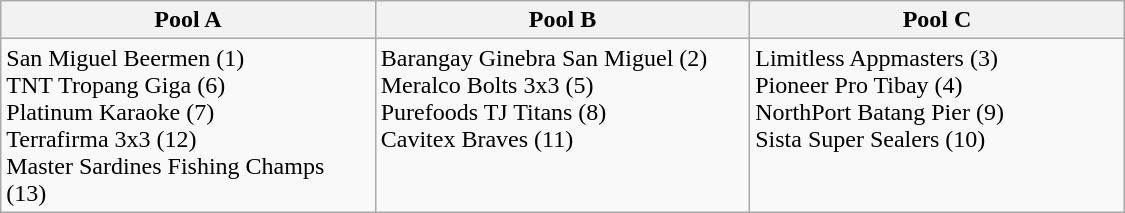<table class=wikitable width=750>
<tr>
<th width=33%>Pool A</th>
<th width=33%>Pool B</th>
<th width=33%>Pool C</th>
</tr>
<tr valign=top>
<td>San Miguel Beermen (1) <br> TNT Tropang Giga (6) <br> Platinum Karaoke (7) <br> Terrafirma 3x3 (12) <br> Master Sardines Fishing Champs (13)</td>
<td>Barangay Ginebra San Miguel (2) <br> Meralco Bolts 3x3 (5) <br> Purefoods TJ Titans (8) <br> Cavitex Braves (11)</td>
<td>Limitless Appmasters (3) <br> Pioneer Pro Tibay (4) <br> NorthPort Batang Pier (9) <br> Sista Super Sealers (10)</td>
</tr>
</table>
